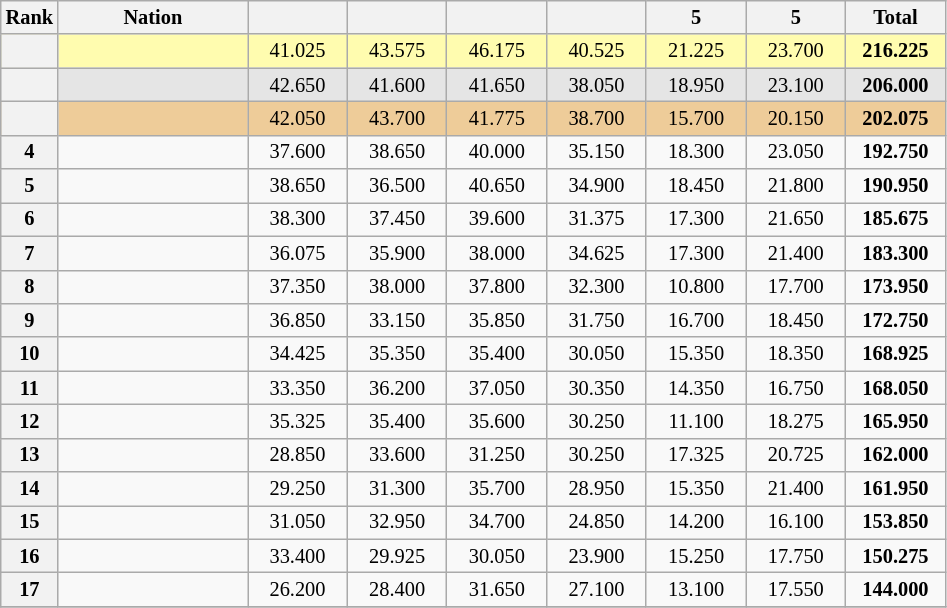<table class="wikitable sortable" style="text-align:center; font-size:85%">
<tr>
<th scope="col" style="width:20px;">Rank</th>
<th ! scope="col" style="width:120px;">Nation</th>
<th ! scope="col" style="width:60px;"></th>
<th ! scope="col" style="width:60px;"></th>
<th ! scope="col" style="width:60px;"></th>
<th ! scope="col" style="width:60px;"></th>
<th ! scope="col" style="width:60px;">5 </th>
<th ! scope="col" style="width:60px;">5 </th>
<th ! scope="col" style="width:60px;">Total</th>
</tr>
<tr bgcolor=fffcaf>
<th scope=row></th>
<td align=left></td>
<td>41.025</td>
<td>43.575</td>
<td>46.175</td>
<td>40.525</td>
<td>21.225</td>
<td>23.700</td>
<td><strong>216.225</strong></td>
</tr>
<tr bgcolor=e5e5e5>
<th scope=row></th>
<td align=left></td>
<td>42.650</td>
<td>41.600</td>
<td>41.650</td>
<td>38.050</td>
<td>18.950</td>
<td>23.100</td>
<td><strong>206.000</strong></td>
</tr>
<tr bgcolor=eecc99>
<th scope=row></th>
<td align=left></td>
<td>42.050</td>
<td>43.700</td>
<td>41.775</td>
<td>38.700</td>
<td>15.700</td>
<td>20.150</td>
<td><strong>202.075</strong></td>
</tr>
<tr>
<th scope=row>4</th>
<td align=left></td>
<td>37.600</td>
<td>38.650</td>
<td>40.000</td>
<td>35.150</td>
<td>18.300</td>
<td>23.050</td>
<td><strong>192.750</strong></td>
</tr>
<tr>
<th scope=row>5</th>
<td align=left></td>
<td>38.650</td>
<td>36.500</td>
<td>40.650</td>
<td>34.900</td>
<td>18.450</td>
<td>21.800</td>
<td><strong>190.950</strong></td>
</tr>
<tr>
<th scope=row>6</th>
<td align=left></td>
<td>38.300</td>
<td>37.450</td>
<td>39.600</td>
<td>31.375</td>
<td>17.300</td>
<td>21.650</td>
<td><strong>185.675</strong></td>
</tr>
<tr>
<th scope=row>7</th>
<td align=left></td>
<td>36.075</td>
<td>35.900</td>
<td>38.000</td>
<td>34.625</td>
<td>17.300</td>
<td>21.400</td>
<td><strong>183.300</strong></td>
</tr>
<tr>
<th scope=row>8</th>
<td align=left></td>
<td>37.350</td>
<td>38.000</td>
<td>37.800</td>
<td>32.300</td>
<td>10.800</td>
<td>17.700</td>
<td><strong>173.950</strong></td>
</tr>
<tr>
<th scope=row>9</th>
<td align=left></td>
<td>36.850</td>
<td>33.150</td>
<td>35.850</td>
<td>31.750</td>
<td>16.700</td>
<td>18.450</td>
<td><strong>172.750</strong></td>
</tr>
<tr>
<th scope=row>10</th>
<td align=left></td>
<td>34.425</td>
<td>35.350</td>
<td>35.400</td>
<td>30.050</td>
<td>15.350</td>
<td>18.350</td>
<td><strong>168.925</strong></td>
</tr>
<tr>
<th scope=row>11</th>
<td align=left></td>
<td>33.350</td>
<td>36.200</td>
<td>37.050</td>
<td>30.350</td>
<td>14.350</td>
<td>16.750</td>
<td><strong>168.050</strong></td>
</tr>
<tr>
<th scope=row>12</th>
<td align=left></td>
<td>35.325</td>
<td>35.400</td>
<td>35.600</td>
<td>30.250</td>
<td>11.100</td>
<td>18.275</td>
<td><strong>165.950</strong></td>
</tr>
<tr>
<th scope=row>13</th>
<td align=left></td>
<td>28.850</td>
<td>33.600</td>
<td>31.250</td>
<td>30.250</td>
<td>17.325</td>
<td>20.725</td>
<td><strong>162.000</strong></td>
</tr>
<tr>
<th scope=row>14</th>
<td align=left></td>
<td>29.250</td>
<td>31.300</td>
<td>35.700</td>
<td>28.950</td>
<td>15.350</td>
<td>21.400</td>
<td><strong>161.950</strong></td>
</tr>
<tr>
<th scope=row>15</th>
<td align=left></td>
<td>31.050</td>
<td>32.950</td>
<td>34.700</td>
<td>24.850</td>
<td>14.200</td>
<td>16.100</td>
<td><strong>153.850</strong></td>
</tr>
<tr>
<th scope=row>16</th>
<td align=left></td>
<td>33.400</td>
<td>29.925</td>
<td>30.050</td>
<td>23.900</td>
<td>15.250</td>
<td>17.750</td>
<td><strong>150.275</strong></td>
</tr>
<tr>
<th scope=row>17</th>
<td align=left></td>
<td>26.200</td>
<td>28.400</td>
<td>31.650</td>
<td>27.100</td>
<td>13.100</td>
<td>17.550</td>
<td><strong>144.000</strong></td>
</tr>
<tr>
</tr>
</table>
